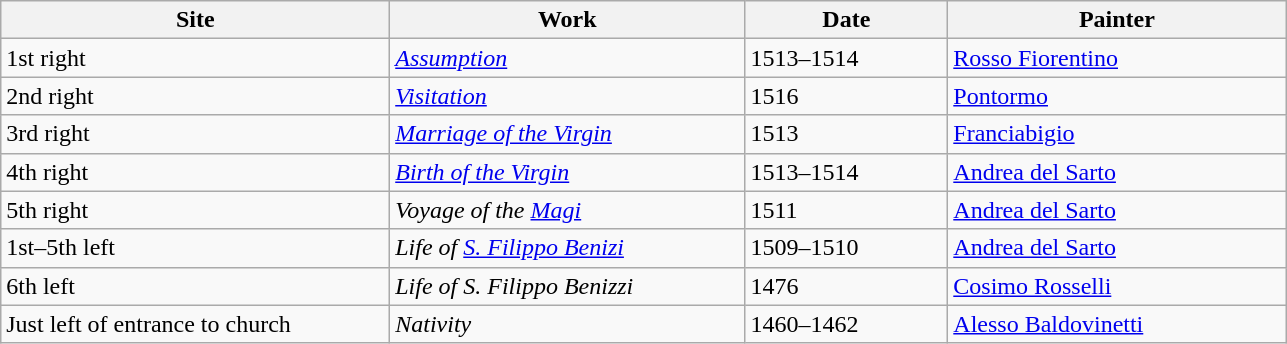<table class=wikitable>
<tr>
<th width="23%">Site</th>
<th width="21%">Work</th>
<th width="12%">Date</th>
<th width="20%">Painter</th>
</tr>
<tr valign="top">
<td>1st right</td>
<td><em><a href='#'>Assumption</a></em></td>
<td>1513–1514</td>
<td><a href='#'>Rosso Fiorentino</a></td>
</tr>
<tr valign="top">
<td>2nd right</td>
<td><em><a href='#'>Visitation</a></em></td>
<td>1516</td>
<td><a href='#'>Pontormo</a></td>
</tr>
<tr valign="top">
<td>3rd right</td>
<td><em><a href='#'>Marriage of the Virgin</a></em></td>
<td>1513</td>
<td><a href='#'>Franciabigio</a></td>
</tr>
<tr valign="top">
<td>4th right</td>
<td><em><a href='#'>Birth of the Virgin</a></em></td>
<td>1513–1514</td>
<td><a href='#'>Andrea del Sarto</a></td>
</tr>
<tr valign="top">
<td>5th right</td>
<td><em>Voyage of the <a href='#'>Magi</a></em></td>
<td>1511</td>
<td><a href='#'>Andrea del Sarto</a></td>
</tr>
<tr valign="top">
<td>1st–5th left</td>
<td><em>Life of <a href='#'>S. Filippo Benizi</a></em></td>
<td>1509–1510</td>
<td><a href='#'>Andrea del Sarto</a></td>
</tr>
<tr valign="top">
<td>6th left</td>
<td><em>Life of S. Filippo Benizzi</em></td>
<td>1476</td>
<td><a href='#'>Cosimo Rosselli</a></td>
</tr>
<tr valign="top">
<td>Just left of entrance to church</td>
<td><em>Nativity</em></td>
<td>1460–1462</td>
<td><a href='#'>Alesso Baldovinetti</a></td>
</tr>
</table>
